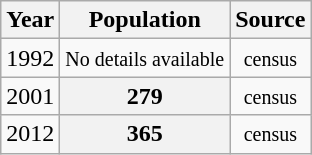<table class="wikitable">
<tr>
<th>Year</th>
<th>Population</th>
<th>Source</th>
</tr>
<tr align="center">
<td>1992</td>
<td><small>No details available</small></td>
<td><small>census</small></td>
</tr>
<tr align="center">
<td>2001</td>
<th>279</th>
<td><small>census</small></td>
</tr>
<tr align="center">
<td>2012</td>
<th>365</th>
<td><small>census</small></td>
</tr>
</table>
